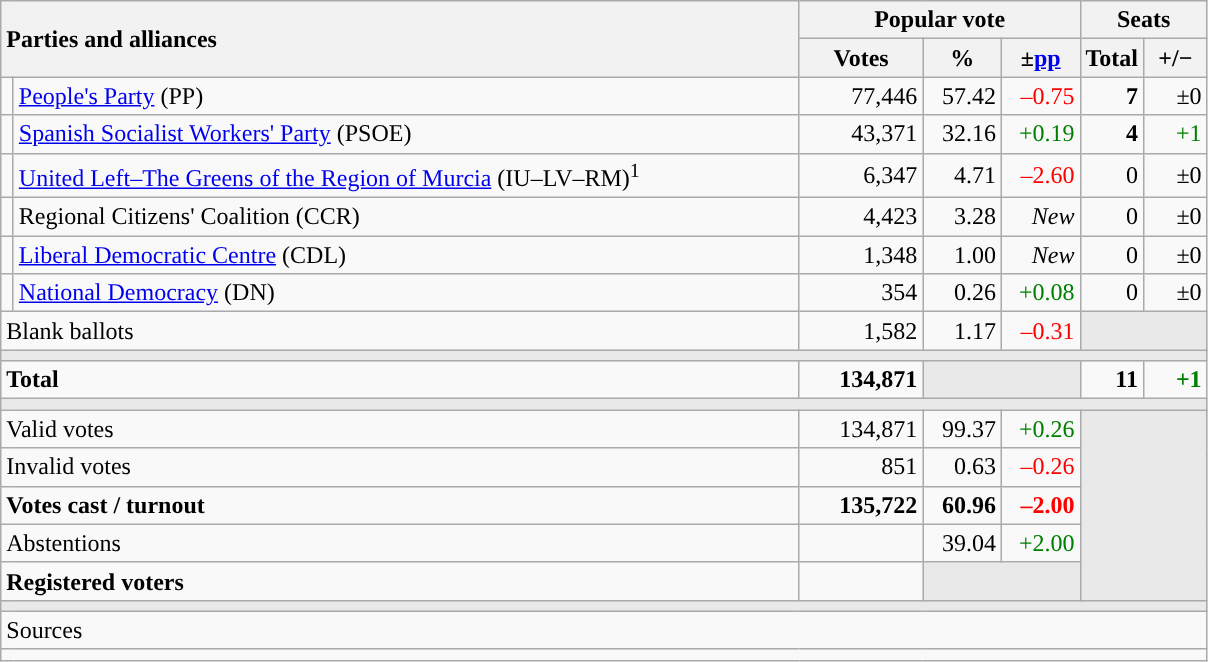<table class="wikitable" style="text-align:right;">
<tr>
<th style="text-align:left;" rowspan="2" colspan="2" width="525">Parties and alliances</th>
<th colspan="3">Popular vote</th>
<th colspan="2">Seats</th>
</tr>
<tr>
<th width="75">Votes</th>
<th width="45">%</th>
<th width="45">±<a href='#'>pp</a></th>
<th width="35">Total</th>
<th width="35">+/−</th>
</tr>
<tr>
<td width="1" style="color:inherit;background:"></td>
<td align="left"><a href='#'>People's Party</a> (PP)</td>
<td>77,446</td>
<td>57.42</td>
<td style="color:red;">–0.75</td>
<td><strong>7</strong></td>
<td>±0</td>
</tr>
<tr>
<td style="color:inherit;background:"></td>
<td align="left"><a href='#'>Spanish Socialist Workers' Party</a> (PSOE)</td>
<td>43,371</td>
<td>32.16</td>
<td style="color:green;">+0.19</td>
<td><strong>4</strong></td>
<td style="color:green;">+1</td>
</tr>
<tr>
<td style="color:inherit;background:"></td>
<td align="left"><a href='#'>United Left–The Greens of the Region of Murcia</a> (IU–LV–RM)<sup>1</sup></td>
<td>6,347</td>
<td>4.71</td>
<td style="color:red;">–2.60</td>
<td>0</td>
<td>±0</td>
</tr>
<tr>
<td style="color:inherit;background:"></td>
<td align="left">Regional Citizens' Coalition (CCR)</td>
<td>4,423</td>
<td>3.28</td>
<td><em>New</em></td>
<td>0</td>
<td>±0</td>
</tr>
<tr>
<td style="color:inherit;background:"></td>
<td align="left"><a href='#'>Liberal Democratic Centre</a> (CDL)</td>
<td>1,348</td>
<td>1.00</td>
<td><em>New</em></td>
<td>0</td>
<td>±0</td>
</tr>
<tr>
<td style="color:inherit;background:"></td>
<td align="left"><a href='#'>National Democracy</a> (DN)</td>
<td>354</td>
<td>0.26</td>
<td style="color:green;">+0.08</td>
<td>0</td>
<td>±0</td>
</tr>
<tr>
<td align="left" colspan="2">Blank ballots</td>
<td>1,582</td>
<td>1.17</td>
<td style="color:red;">–0.31</td>
<td bgcolor="#E9E9E9" colspan="2"></td>
</tr>
<tr>
<td colspan="7" bgcolor="#E9E9E9"></td>
</tr>
<tr style="font-weight:bold;">
<td align="left" colspan="2">Total</td>
<td>134,871</td>
<td bgcolor="#E9E9E9" colspan="2"></td>
<td>11</td>
<td style="color:green;">+1</td>
</tr>
<tr>
<td colspan="7" bgcolor="#E9E9E9"></td>
</tr>
<tr>
<td align="left" colspan="2">Valid votes</td>
<td>134,871</td>
<td>99.37</td>
<td style="color:green;">+0.26</td>
<td bgcolor="#E9E9E9" colspan="2" rowspan="5"></td>
</tr>
<tr>
<td align="left" colspan="2">Invalid votes</td>
<td>851</td>
<td>0.63</td>
<td style="color:red;">–0.26</td>
</tr>
<tr style="font-weight:bold;">
<td align="left" colspan="2">Votes cast / turnout</td>
<td>135,722</td>
<td>60.96</td>
<td style="color:red;">–2.00</td>
</tr>
<tr>
<td align="left" colspan="2">Abstentions</td>
<td></td>
<td>39.04</td>
<td style="color:green;">+2.00</td>
</tr>
<tr style="font-weight:bold;">
<td align="left" colspan="2">Registered voters</td>
<td></td>
<td bgcolor="#E9E9E9" colspan="2"></td>
</tr>
<tr>
<td colspan="7" bgcolor="#E9E9E9"></td>
</tr>
<tr>
<td align="left" colspan="7">Sources</td>
</tr>
<tr>
<td colspan="7" style="text-align:left; max-width:790px;"></td>
</tr>
</table>
